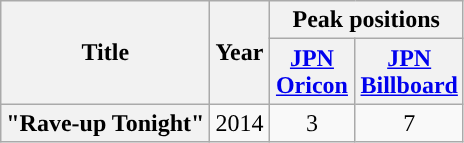<table class="wikitable plainrowheaders" style="text-align:center;">
<tr>
<th scope="col" rowspan="2">Title</th>
<th scope="col" rowspan="2">Year</th>
<th scope="col" colspan="2">Peak positions</th>
</tr>
<tr>
<th scope="col" style="width:50px"><a href='#'>JPN<br>Oricon</a></th>
<th scope="col" style="width:50px"><a href='#'>JPN<br>Billboard</a></th>
</tr>
<tr>
<th scope="row">"Rave-up Tonight"</th>
<td rowspan="1">2014</td>
<td>3</td>
<td>7</td>
</tr>
</table>
